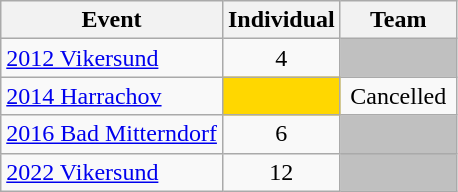<table class="wikitable" style="text-align: center;">
<tr ">
<th>Event</th>
<th style="width:70px;">Individual</th>
<th style="width:70px;">Team</th>
</tr>
<tr>
<td align=left> <a href='#'>2012 Vikersund</a></td>
<td>4</td>
<td align=center bgcolor=silver></td>
</tr>
<tr>
<td align=left> <a href='#'>2014 Harrachov</a></td>
<td align=center bgcolor=gold></td>
<td>Cancelled</td>
</tr>
<tr>
<td align=left> <a href='#'>2016 Bad Mitterndorf</a></td>
<td>6</td>
<td align=center bgcolor=silver></td>
</tr>
<tr>
<td align=left> <a href='#'>2022 Vikersund</a></td>
<td>12</td>
<td align=center bgcolor=silver></td>
</tr>
</table>
